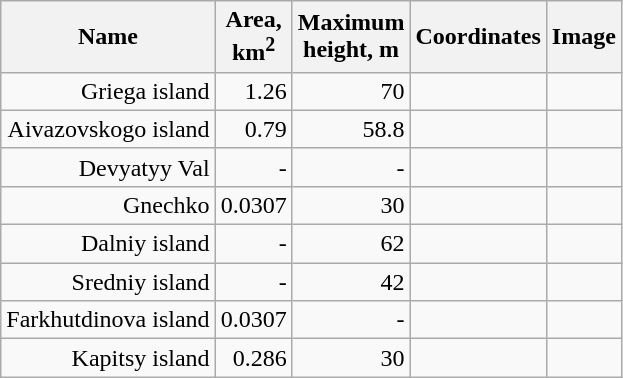<table class="wikitable sortable">
<tr class="highlight">
<th align=center>Name</th>
<th align=center>Area,<br> km<sup>2</sup></th>
<th align=center>Maximum<br> height, m</th>
<th align=center>Coordinates</th>
<th align=center>Image</th>
</tr>
<tr align=right>
<td>Griega island</td>
<td>1.26</td>
<td> 70</td>
<td></td>
<td></td>
</tr>
<tr align=right>
<td>Aivazovskogo island</td>
<td>0.79</td>
<td>58.8</td>
<td></td>
<td></td>
</tr>
<tr align=right>
<td>Devyatyy Val</td>
<td>-</td>
<td>-</td>
<td></td>
<td></td>
</tr>
<tr align=right>
<td>Gnechko</td>
<td>0.0307</td>
<td>30</td>
<td></td>
<td></td>
</tr>
<tr align=right>
<td>Dalniy island</td>
<td>-</td>
<td>62</td>
<td></td>
<td></td>
</tr>
<tr align=right>
<td>Sredniy island</td>
<td>-</td>
<td>42</td>
<td></td>
<td></td>
</tr>
<tr align=right>
<td>Farkhutdinova island</td>
<td>0.0307</td>
<td>-</td>
<td></td>
<td></td>
</tr>
<tr align=right>
<td>Kapitsy island</td>
<td>0.286</td>
<td>30</td>
<td></td>
<td></td>
</tr>
</table>
